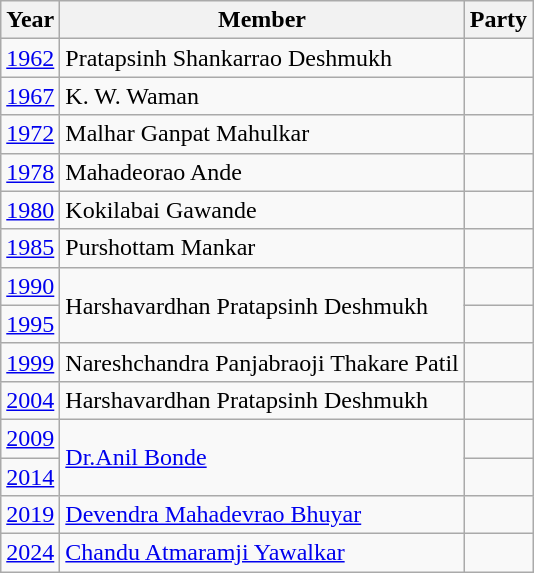<table class="wikitable">
<tr>
<th>Year</th>
<th>Member</th>
<th colspan="2">Party</th>
</tr>
<tr>
<td><a href='#'>1962</a></td>
<td>Pratapsinh Shankarrao Deshmukh</td>
<td></td>
</tr>
<tr>
<td><a href='#'>1967</a></td>
<td>K. W. Waman</td>
<td></td>
</tr>
<tr>
<td><a href='#'>1972</a></td>
<td>Malhar Ganpat Mahulkar</td>
</tr>
<tr>
<td><a href='#'>1978</a></td>
<td>Mahadeorao Ande</td>
<td></td>
</tr>
<tr>
<td><a href='#'>1980</a></td>
<td>Kokilabai Gawande</td>
</tr>
<tr>
<td><a href='#'>1985</a></td>
<td>Purshottam Mankar</td>
<td></td>
</tr>
<tr>
<td><a href='#'>1990</a></td>
<td rowspan="2">Harshavardhan Pratapsinh Deshmukh</td>
<td></td>
</tr>
<tr>
<td><a href='#'>1995</a></td>
<td></td>
</tr>
<tr>
<td><a href='#'>1999</a></td>
<td>Nareshchandra Panjabraoji Thakare Patil</td>
</tr>
<tr>
<td><a href='#'>2004</a></td>
<td>Harshavardhan Pratapsinh Deshmukh</td>
<td></td>
</tr>
<tr>
<td><a href='#'>2009</a></td>
<td rowspan="2"><a href='#'>Dr.Anil Bonde</a></td>
<td></td>
</tr>
<tr>
<td><a href='#'>2014</a></td>
<td></td>
</tr>
<tr>
<td><a href='#'>2019</a></td>
<td><a href='#'>Devendra Mahadevrao Bhuyar</a></td>
<td></td>
</tr>
<tr>
<td><a href='#'>2024</a></td>
<td><a href='#'>Chandu Atmaramji Yawalkar</a></td>
<td></td>
</tr>
</table>
